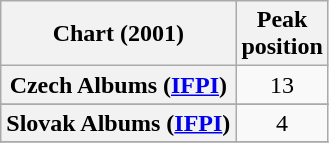<table class="wikitable sortable plainrowheaders">
<tr>
<th>Chart (2001)</th>
<th>Peak<br>position</th>
</tr>
<tr>
<th scope="row">Czech Albums (<a href='#'>IFPI</a>)</th>
<td align="center">13</td>
</tr>
<tr>
</tr>
<tr>
<th scope="row">Slovak Albums (<a href='#'>IFPI</a>)</th>
<td style="text-align:center;">4</td>
</tr>
<tr>
</tr>
</table>
